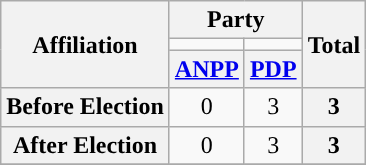<table class="wikitable" style="text-align:center">
<tr>
<th rowspan="3">Affiliation</th>
<th colspan="2">Party</th>
<th rowspan="3">Total</th>
</tr>
<tr>
<td style="background-color:"></td>
<td style="background-color:"></td>
</tr>
<tr>
<th><a href='#'>ANPP</a></th>
<th><a href='#'>PDP</a></th>
</tr>
<tr>
<th>Before Election</th>
<td>0</td>
<td>3</td>
<th>3</th>
</tr>
<tr>
<th>After Election</th>
<td>0</td>
<td>3</td>
<th>3</th>
</tr>
<tr>
</tr>
</table>
